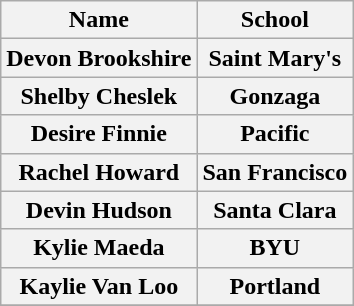<table class="wikitable">
<tr>
<th>Name</th>
<th>School</th>
</tr>
<tr>
<th>Devon Brookshire</th>
<th>Saint Mary's</th>
</tr>
<tr>
<th>Shelby Cheslek</th>
<th>Gonzaga</th>
</tr>
<tr>
<th>Desire Finnie</th>
<th>Pacific</th>
</tr>
<tr>
<th>Rachel Howard</th>
<th>San Francisco</th>
</tr>
<tr>
<th>Devin Hudson</th>
<th>Santa Clara</th>
</tr>
<tr>
<th>Kylie Maeda</th>
<th>BYU</th>
</tr>
<tr>
<th>Kaylie Van Loo</th>
<th>Portland</th>
</tr>
<tr>
</tr>
</table>
